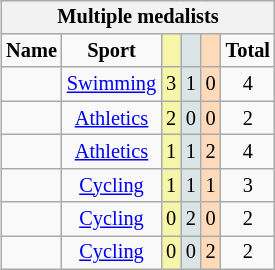<table class="wikitable" style="font-size:85%; float:right;">
<tr style="background:#efefef;">
<th colspan=7>Multiple medalists</th>
</tr>
<tr align=center>
<td><strong>Name</strong></td>
<td><strong>Sport</strong></td>
<td style="background:#f7f6a8;"></td>
<td style="background:#dce5e5;"></td>
<td style="background:#ffdab9;"></td>
<td><strong>Total</strong></td>
</tr>
<tr align=center>
<td></td>
<td><a href='#'>Swimming</a></td>
<td style="background:#f7f6a8;">3</td>
<td style="background:#dce5e5;">1</td>
<td style="background:#ffdab9;">0</td>
<td>4</td>
</tr>
<tr align=center>
<td></td>
<td><a href='#'>Athletics</a></td>
<td style="background:#f7f6a8;">2</td>
<td style="background:#dce5e5;">0</td>
<td style="background:#ffdab9;">0</td>
<td>2</td>
</tr>
<tr align=center>
<td></td>
<td><a href='#'>Athletics</a></td>
<td style="background:#f7f6a8;">1</td>
<td style="background:#dce5e5;">1</td>
<td style="background:#ffdab9;">2</td>
<td>4</td>
</tr>
<tr align=center>
<td></td>
<td><a href='#'>Cycling</a></td>
<td style="background:#f7f6a8;">1</td>
<td style="background:#dce5e5;">1</td>
<td style="background:#ffdab9;">1</td>
<td>3</td>
</tr>
<tr align=center>
<td></td>
<td><a href='#'>Cycling</a></td>
<td style="background:#f7f6a8;">0</td>
<td style="background:#dce5e5;">2</td>
<td style="background:#ffdab9;">0</td>
<td>2</td>
</tr>
<tr align=center>
<td></td>
<td><a href='#'>Cycling</a></td>
<td style="background:#f7f6a8;">0</td>
<td style="background:#dce5e5;">0</td>
<td style="background:#ffdab9;">2</td>
<td>2</td>
</tr>
</table>
